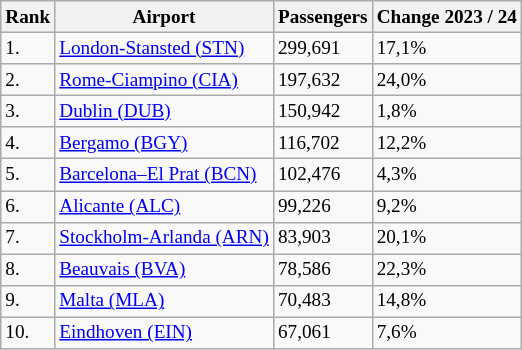<table class="wikitable" style="font-size: 80%">
<tr>
<th>Rank</th>
<th>Airport</th>
<th>Passengers</th>
<th>Change 2023 / 24</th>
</tr>
<tr>
<td>1.</td>
<td> <a href='#'>London-Stansted (STN)</a></td>
<td>299,691</td>
<td> 17,1%</td>
</tr>
<tr>
<td>2.</td>
<td> <a href='#'>Rome-Ciampino (CIA)</a></td>
<td>197,632</td>
<td> 24,0%</td>
</tr>
<tr>
<td>3.</td>
<td> <a href='#'>Dublin (DUB)</a></td>
<td>150,942</td>
<td> 1,8%</td>
</tr>
<tr>
<td>4.</td>
<td> <a href='#'>Bergamo (BGY)</a></td>
<td>116,702</td>
<td> 12,2%</td>
</tr>
<tr>
<td>5.</td>
<td> <a href='#'>Barcelona–El Prat (BCN)</a></td>
<td>102,476</td>
<td> 4,3%</td>
</tr>
<tr>
<td>6.</td>
<td> <a href='#'>Alicante (ALC)</a></td>
<td>99,226</td>
<td> 9,2%</td>
</tr>
<tr>
<td>7.</td>
<td> <a href='#'>Stockholm-Arlanda (ARN)</a></td>
<td>83,903</td>
<td> 20,1%</td>
</tr>
<tr>
<td>8.</td>
<td> <a href='#'>Beauvais (BVA)</a></td>
<td>78,586</td>
<td> 22,3%</td>
</tr>
<tr>
<td>9.</td>
<td> <a href='#'>Malta (MLA)</a></td>
<td>70,483</td>
<td> 14,8%</td>
</tr>
<tr>
<td>10.</td>
<td> <a href='#'>Eindhoven (EIN)</a></td>
<td>67,061</td>
<td> 7,6%</td>
</tr>
</table>
